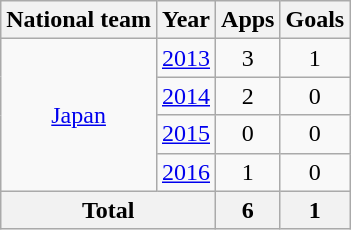<table class="wikitable" style="text-align:center">
<tr>
<th>National team</th>
<th>Year</th>
<th>Apps</th>
<th>Goals</th>
</tr>
<tr>
<td rowspan="4"><a href='#'>Japan</a></td>
<td><a href='#'>2013</a></td>
<td>3</td>
<td>1</td>
</tr>
<tr>
<td><a href='#'>2014</a></td>
<td>2</td>
<td>0</td>
</tr>
<tr>
<td><a href='#'>2015</a></td>
<td>0</td>
<td>0</td>
</tr>
<tr>
<td><a href='#'>2016</a></td>
<td>1</td>
<td>0</td>
</tr>
<tr>
<th colspan="2">Total</th>
<th>6</th>
<th>1</th>
</tr>
</table>
